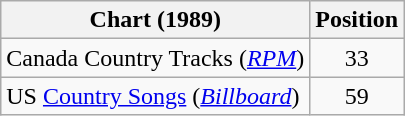<table class="wikitable sortable">
<tr>
<th scope="col">Chart (1989)</th>
<th scope="col">Position</th>
</tr>
<tr>
<td>Canada Country Tracks (<em><a href='#'>RPM</a></em>)</td>
<td align="center">33</td>
</tr>
<tr>
<td>US <a href='#'>Country Songs</a> (<em><a href='#'>Billboard</a></em>)</td>
<td align="center">59</td>
</tr>
</table>
